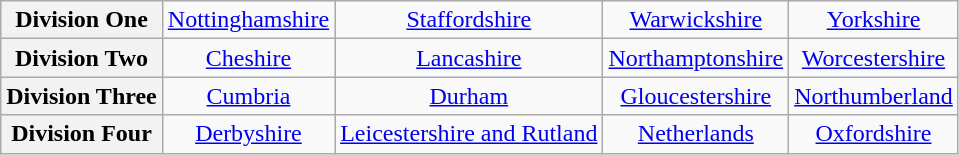<table class="wikitable" style="text-align: center" style="font-size: 95%; border: 1px #aaaaaa solid; border-collapse: collapse; clear:center;">
<tr>
<th>Division One</th>
<td><a href='#'>Nottinghamshire</a></td>
<td><a href='#'>Staffordshire</a></td>
<td><a href='#'>Warwickshire</a></td>
<td><a href='#'>Yorkshire</a></td>
</tr>
<tr>
<th>Division Two</th>
<td><a href='#'>Cheshire</a></td>
<td><a href='#'>Lancashire</a></td>
<td><a href='#'>Northamptonshire</a></td>
<td><a href='#'>Worcestershire</a></td>
</tr>
<tr>
<th>Division Three</th>
<td><a href='#'>Cumbria</a></td>
<td><a href='#'>Durham</a></td>
<td><a href='#'>Gloucestershire</a></td>
<td><a href='#'>Northumberland</a></td>
</tr>
<tr>
<th>Division Four</th>
<td><a href='#'>Derbyshire</a></td>
<td><a href='#'>Leicestershire and Rutland</a></td>
<td><a href='#'>Netherlands</a></td>
<td><a href='#'>Oxfordshire</a></td>
</tr>
</table>
